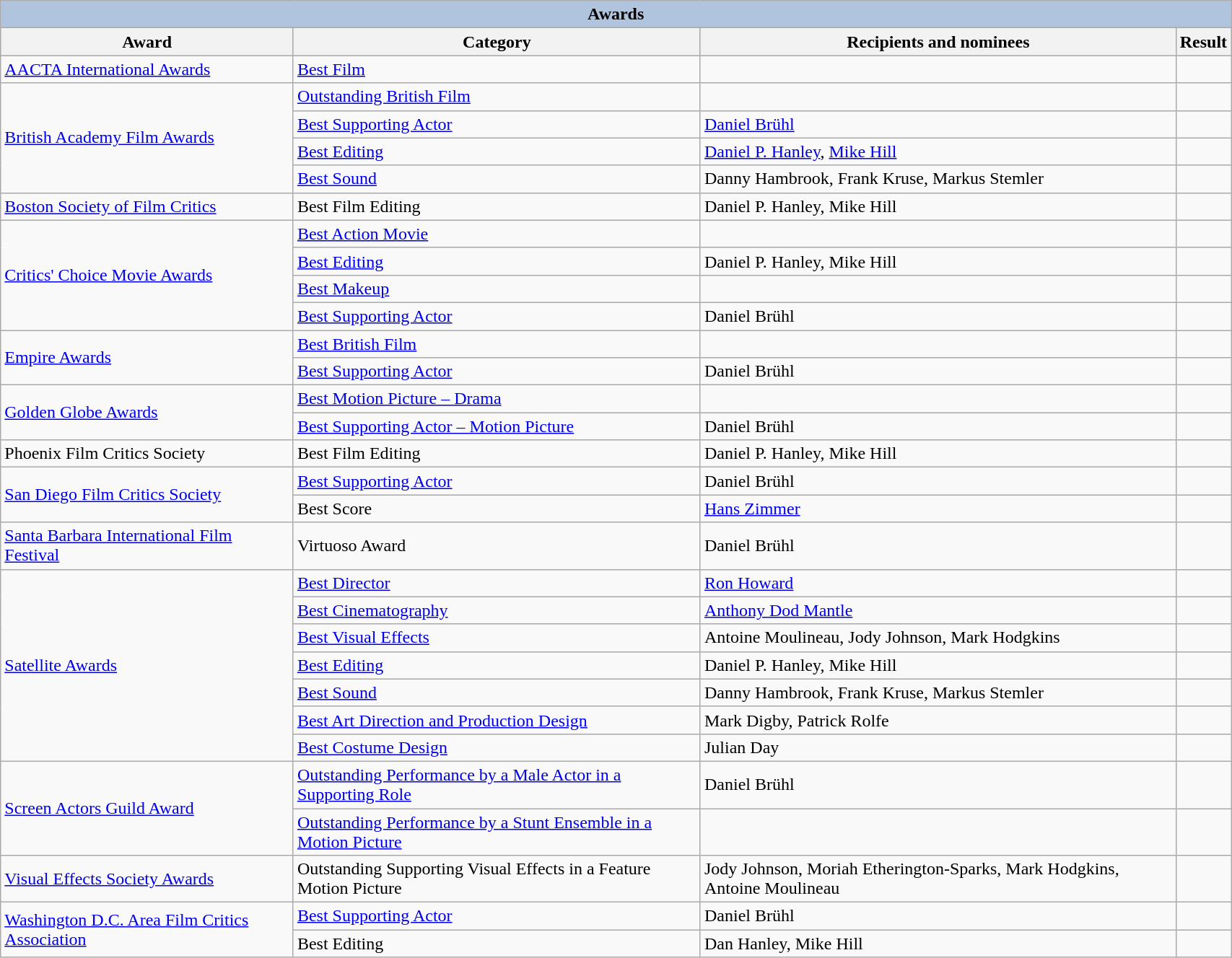<table class="wikitable" width="90%">
<tr style="background:#ccc; text-align:center;">
<th colspan="5" style="background: LightSteelBlue;">Awards</th>
</tr>
<tr style="background:#ccc; text-align:center;">
<th>Award</th>
<th>Category</th>
<th>Recipients and nominees</th>
<th>Result</th>
</tr>
<tr>
<td><a href='#'>AACTA International Awards</a></td>
<td><a href='#'>Best Film</a></td>
<td></td>
<td></td>
</tr>
<tr>
<td rowspan=4><a href='#'>British Academy Film Awards</a></td>
<td><a href='#'>Outstanding British Film</a></td>
<td></td>
<td></td>
</tr>
<tr>
<td><a href='#'>Best Supporting Actor</a></td>
<td><a href='#'>Daniel Brühl</a></td>
<td></td>
</tr>
<tr>
<td><a href='#'>Best Editing</a></td>
<td><a href='#'>Daniel P. Hanley</a>, <a href='#'>Mike Hill</a></td>
<td></td>
</tr>
<tr>
<td><a href='#'>Best Sound</a></td>
<td>Danny Hambrook, Frank Kruse, Markus Stemler</td>
<td></td>
</tr>
<tr>
<td><a href='#'>Boston Society of Film Critics</a></td>
<td>Best Film Editing</td>
<td>Daniel P. Hanley, Mike Hill</td>
<td></td>
</tr>
<tr>
<td rowspan=4><a href='#'>Critics' Choice Movie Awards</a></td>
<td><a href='#'>Best Action Movie</a></td>
<td></td>
<td></td>
</tr>
<tr>
<td><a href='#'>Best Editing</a></td>
<td>Daniel P. Hanley, Mike Hill</td>
<td></td>
</tr>
<tr>
<td><a href='#'>Best Makeup</a></td>
<td></td>
<td></td>
</tr>
<tr>
<td><a href='#'>Best Supporting Actor</a></td>
<td>Daniel Brühl</td>
<td></td>
</tr>
<tr>
<td rowspan=2><a href='#'>Empire Awards</a></td>
<td><a href='#'>Best British Film</a></td>
<td></td>
<td></td>
</tr>
<tr>
<td><a href='#'>Best Supporting Actor</a></td>
<td>Daniel Brühl</td>
<td></td>
</tr>
<tr>
<td rowspan=2><a href='#'>Golden Globe Awards</a></td>
<td><a href='#'>Best Motion Picture – Drama</a></td>
<td></td>
<td></td>
</tr>
<tr>
<td><a href='#'>Best Supporting Actor – Motion Picture</a></td>
<td>Daniel Brühl</td>
<td></td>
</tr>
<tr>
<td>Phoenix Film Critics Society</td>
<td>Best Film Editing</td>
<td>Daniel P. Hanley, Mike Hill</td>
<td></td>
</tr>
<tr>
<td rowspan=2><a href='#'>San Diego Film Critics Society</a></td>
<td><a href='#'>Best Supporting Actor</a></td>
<td>Daniel Brühl</td>
<td></td>
</tr>
<tr>
<td>Best Score</td>
<td><a href='#'>Hans Zimmer</a></td>
<td></td>
</tr>
<tr>
<td rowspan=1><a href='#'>Santa Barbara International Film Festival</a></td>
<td>Virtuoso Award</td>
<td>Daniel Brühl</td>
<td></td>
</tr>
<tr>
<td rowspan=7><a href='#'>Satellite Awards</a></td>
<td><a href='#'>Best Director</a></td>
<td><a href='#'>Ron Howard</a></td>
<td></td>
</tr>
<tr>
<td><a href='#'>Best Cinematography</a></td>
<td><a href='#'>Anthony Dod Mantle</a></td>
<td></td>
</tr>
<tr>
<td><a href='#'>Best Visual Effects</a></td>
<td>Antoine Moulineau, Jody Johnson, Mark Hodgkins</td>
<td></td>
</tr>
<tr>
<td><a href='#'>Best Editing</a></td>
<td>Daniel P. Hanley, Mike Hill</td>
<td></td>
</tr>
<tr>
<td><a href='#'>Best Sound</a></td>
<td>Danny Hambrook, Frank Kruse, Markus Stemler</td>
<td></td>
</tr>
<tr>
<td><a href='#'>Best Art Direction and Production Design</a></td>
<td>Mark Digby, Patrick Rolfe</td>
<td></td>
</tr>
<tr>
<td><a href='#'>Best Costume Design</a></td>
<td>Julian Day</td>
<td></td>
</tr>
<tr>
<td rowspan=2><a href='#'>Screen Actors Guild Award</a></td>
<td><a href='#'>Outstanding Performance by a Male Actor in a Supporting Role</a></td>
<td>Daniel Brühl</td>
<td></td>
</tr>
<tr>
<td><a href='#'>Outstanding Performance by a Stunt Ensemble in a Motion Picture</a></td>
<td></td>
<td></td>
</tr>
<tr>
<td><a href='#'>Visual Effects Society Awards</a></td>
<td>Outstanding Supporting Visual Effects in a Feature Motion Picture</td>
<td>Jody Johnson, Moriah Etherington-Sparks, Mark Hodgkins, Antoine Moulineau</td>
<td></td>
</tr>
<tr>
<td rowspan=2><a href='#'>Washington D.C. Area Film Critics Association</a></td>
<td><a href='#'>Best Supporting Actor</a></td>
<td>Daniel Brühl</td>
<td></td>
</tr>
<tr>
<td>Best Editing</td>
<td>Dan Hanley, Mike Hill</td>
<td></td>
</tr>
</table>
